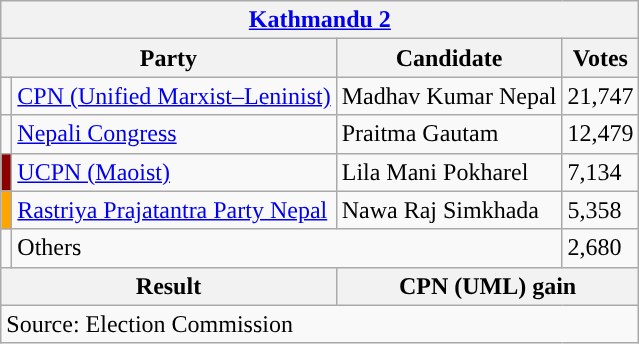<table class="wikitable">
<tr>
<th colspan="4"><a href='#'>Kathmandu 2</a></th>
</tr>
<tr>
<th colspan="2">Party</th>
<th>Candidate</th>
<th>Votes</th>
</tr>
<tr>
<td style="background-color:"></td>
<td><a href='#'>CPN (Unified Marxist–Leninist)</a></td>
<td>Madhav Kumar Nepal</td>
<td>21,747</td>
</tr>
<tr>
<td style="background-color:"></td>
<td><a href='#'>Nepali Congress</a></td>
<td>Praitma Gautam</td>
<td>12,479</td>
</tr>
<tr>
<td style="background-color:darkred"></td>
<td><a href='#'>UCPN (Maoist)</a></td>
<td>Lila Mani Pokharel</td>
<td>7,134</td>
</tr>
<tr>
<td style="background-color:orange"></td>
<td><a href='#'>Rastriya Prajatantra Party Nepal</a></td>
<td>Nawa Raj Simkhada</td>
<td>5,358</td>
</tr>
<tr>
<td></td>
<td colspan="2">Others</td>
<td>2,680</td>
</tr>
<tr>
<th colspan="2">Result</th>
<th colspan="2">CPN (UML) gain</th>
</tr>
<tr>
<td colspan="4">Source: Election Commission</td>
</tr>
</table>
